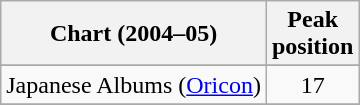<table class="wikitable sortable">
<tr>
<th>Chart (2004–05)</th>
<th>Peak<br>position</th>
</tr>
<tr>
</tr>
<tr>
</tr>
<tr>
</tr>
<tr>
</tr>
<tr>
<td>Japanese Albums (<a href='#'>Oricon</a>)</td>
<td style="text-align:center;">17</td>
</tr>
<tr>
</tr>
<tr>
</tr>
</table>
